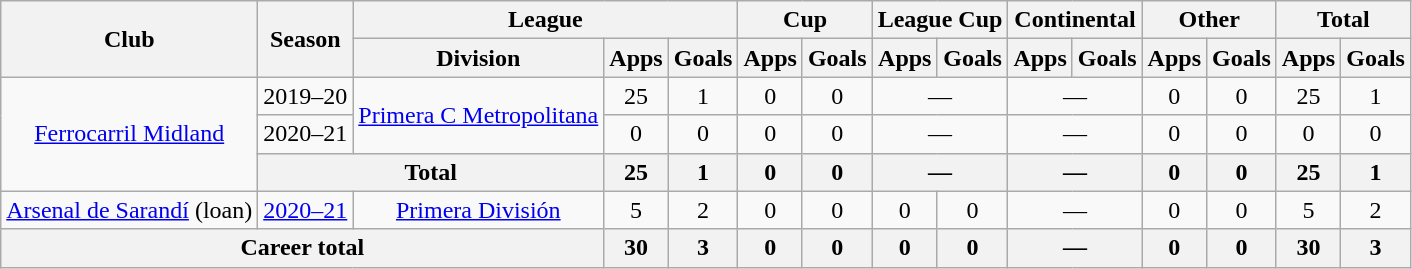<table class="wikitable" style="text-align:center">
<tr>
<th rowspan="2">Club</th>
<th rowspan="2">Season</th>
<th colspan="3">League</th>
<th colspan="2">Cup</th>
<th colspan="2">League Cup</th>
<th colspan="2">Continental</th>
<th colspan="2">Other</th>
<th colspan="2">Total</th>
</tr>
<tr>
<th>Division</th>
<th>Apps</th>
<th>Goals</th>
<th>Apps</th>
<th>Goals</th>
<th>Apps</th>
<th>Goals</th>
<th>Apps</th>
<th>Goals</th>
<th>Apps</th>
<th>Goals</th>
<th>Apps</th>
<th>Goals</th>
</tr>
<tr>
<td rowspan="3"><a href='#'>Ferrocarril Midland</a></td>
<td>2019–20</td>
<td rowspan="2"><a href='#'>Primera C Metropolitana</a></td>
<td>25</td>
<td>1</td>
<td>0</td>
<td>0</td>
<td colspan="2">—</td>
<td colspan="2">—</td>
<td>0</td>
<td>0</td>
<td>25</td>
<td>1</td>
</tr>
<tr>
<td>2020–21</td>
<td>0</td>
<td>0</td>
<td>0</td>
<td>0</td>
<td colspan="2">—</td>
<td colspan="2">—</td>
<td>0</td>
<td>0</td>
<td>0</td>
<td>0</td>
</tr>
<tr>
<th colspan="2">Total</th>
<th>25</th>
<th>1</th>
<th>0</th>
<th>0</th>
<th colspan="2">—</th>
<th colspan="2">—</th>
<th>0</th>
<th>0</th>
<th>25</th>
<th>1</th>
</tr>
<tr>
<td rowspan="1"><a href='#'>Arsenal de Sarandí</a> (loan)</td>
<td><a href='#'>2020–21</a></td>
<td rowspan="1"><a href='#'>Primera División</a></td>
<td>5</td>
<td>2</td>
<td>0</td>
<td>0</td>
<td>0</td>
<td>0</td>
<td colspan="2">—</td>
<td>0</td>
<td>0</td>
<td>5</td>
<td>2</td>
</tr>
<tr>
<th colspan="3">Career total</th>
<th>30</th>
<th>3</th>
<th>0</th>
<th>0</th>
<th>0</th>
<th>0</th>
<th colspan="2">—</th>
<th>0</th>
<th>0</th>
<th>30</th>
<th>3</th>
</tr>
</table>
